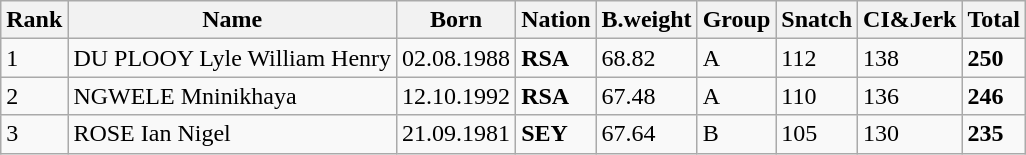<table class="wikitable">
<tr>
<th>Rank</th>
<th>Name</th>
<th>Born</th>
<th>Nation</th>
<th>B.weight</th>
<th>Group</th>
<th>Snatch</th>
<th>CI&Jerk</th>
<th>Total</th>
</tr>
<tr>
<td>1</td>
<td>DU PLOOY Lyle William Henry</td>
<td>02.08.1988</td>
<td><strong>RSA</strong></td>
<td>68.82</td>
<td>A</td>
<td>112</td>
<td>138</td>
<td><strong>250</strong></td>
</tr>
<tr>
<td>2</td>
<td>NGWELE Mninikhaya</td>
<td>12.10.1992</td>
<td><strong>RSA</strong></td>
<td>67.48</td>
<td>A</td>
<td>110</td>
<td>136</td>
<td><strong>246</strong></td>
</tr>
<tr>
<td>3</td>
<td>ROSE Ian Nigel</td>
<td>21.09.1981</td>
<td><strong>SEY</strong></td>
<td>67.64</td>
<td>B</td>
<td>105</td>
<td>130</td>
<td><strong>235</strong></td>
</tr>
</table>
